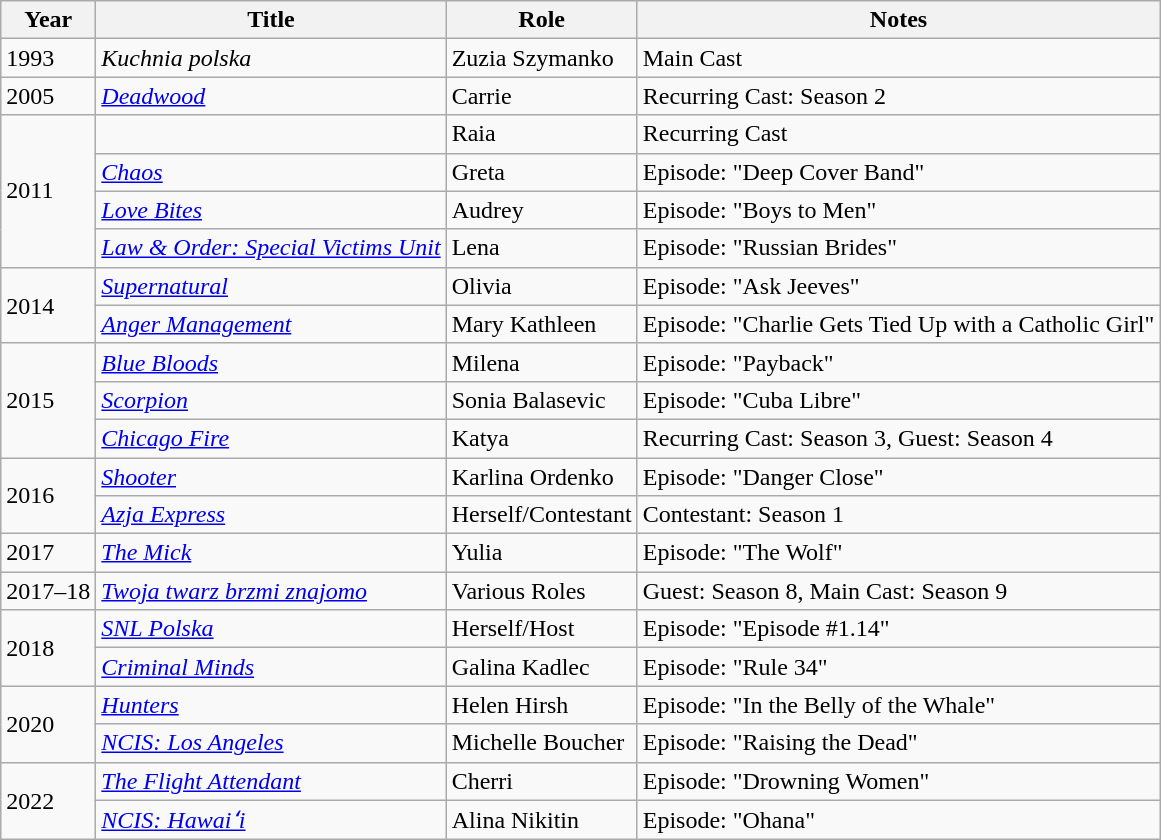<table class="wikitable sortable">
<tr>
<th>Year</th>
<th>Title</th>
<th>Role</th>
<th>Notes</th>
</tr>
<tr>
<td>1993</td>
<td><em>Kuchnia polska</em></td>
<td>Zuzia Szymanko</td>
<td>Main Cast</td>
</tr>
<tr>
<td>2005</td>
<td><em><a href='#'>Deadwood</a></em></td>
<td>Carrie</td>
<td>Recurring Cast: Season 2</td>
</tr>
<tr>
<td rowspan="4">2011</td>
<td><em></em></td>
<td>Raia</td>
<td>Recurring Cast</td>
</tr>
<tr>
<td><em><a href='#'>Chaos</a></em></td>
<td>Greta</td>
<td>Episode: "Deep Cover Band"</td>
</tr>
<tr>
<td><em><a href='#'>Love Bites</a></em></td>
<td>Audrey</td>
<td>Episode: "Boys to Men"</td>
</tr>
<tr>
<td><em><a href='#'>Law & Order: Special Victims Unit</a></em></td>
<td>Lena</td>
<td>Episode: "Russian Brides"</td>
</tr>
<tr>
<td rowspan="2">2014</td>
<td><em><a href='#'>Supernatural</a></em></td>
<td>Olivia</td>
<td>Episode: "Ask Jeeves"</td>
</tr>
<tr>
<td><em><a href='#'>Anger Management</a></em></td>
<td>Mary Kathleen</td>
<td>Episode: "Charlie Gets Tied Up with a Catholic Girl"</td>
</tr>
<tr>
<td rowspan="3">2015</td>
<td><em><a href='#'>Blue Bloods</a></em></td>
<td>Milena</td>
<td>Episode: "Payback" </td>
</tr>
<tr>
<td><em><a href='#'>Scorpion</a></em></td>
<td>Sonia Balasevic</td>
<td>Episode: "Cuba Libre"</td>
</tr>
<tr>
<td><em><a href='#'>Chicago Fire</a></em></td>
<td>Katya</td>
<td>Recurring Cast: Season 3, Guest: Season 4</td>
</tr>
<tr>
<td rowspan="2">2016</td>
<td><em><a href='#'>Shooter</a></em></td>
<td>Karlina Ordenko</td>
<td>Episode: "Danger Close"</td>
</tr>
<tr>
<td><em><a href='#'>Azja Express</a></em></td>
<td>Herself/Contestant</td>
<td>Contestant: Season 1</td>
</tr>
<tr>
<td>2017</td>
<td><em><a href='#'>The Mick</a></em></td>
<td>Yulia</td>
<td>Episode: "The Wolf"</td>
</tr>
<tr>
<td>2017–18</td>
<td><em><a href='#'>Twoja twarz brzmi znajomo</a></em></td>
<td>Various Roles</td>
<td>Guest: Season 8, Main Cast: Season 9</td>
</tr>
<tr>
<td rowspan="2">2018</td>
<td><em><a href='#'>SNL Polska</a></em></td>
<td>Herself/Host</td>
<td>Episode: "Episode #1.14"</td>
</tr>
<tr>
<td><em><a href='#'>Criminal Minds</a></em></td>
<td>Galina Kadlec</td>
<td>Episode: "Rule 34"</td>
</tr>
<tr>
<td rowspan="2">2020</td>
<td><em><a href='#'>Hunters</a></em></td>
<td>Helen Hirsh</td>
<td>Episode: "In the Belly of the Whale"</td>
</tr>
<tr>
<td><em><a href='#'>NCIS: Los Angeles</a></em></td>
<td>Michelle Boucher</td>
<td>Episode: "Raising the Dead"</td>
</tr>
<tr>
<td rowspan="2">2022</td>
<td><em><a href='#'>The Flight Attendant</a></em></td>
<td>Cherri</td>
<td>Episode: "Drowning Women"</td>
</tr>
<tr>
<td><em><a href='#'>NCIS: Hawaiʻi</a></em></td>
<td>Alina Nikitin</td>
<td>Episode: "Ohana"</td>
</tr>
</table>
